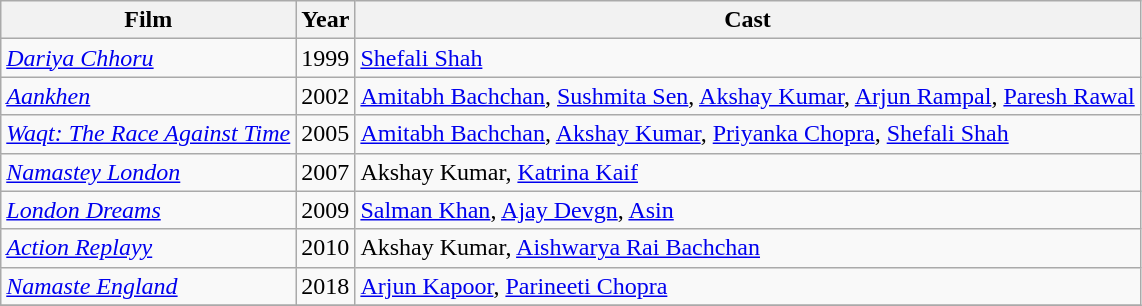<table class="wikitable">
<tr>
<th>Film</th>
<th>Year</th>
<th>Cast</th>
</tr>
<tr>
<td><em><a href='#'>Dariya Chhoru</a></em></td>
<td>1999</td>
<td><a href='#'>Shefali Shah</a></td>
</tr>
<tr>
<td><em><a href='#'>Aankhen</a></em></td>
<td>2002</td>
<td><a href='#'>Amitabh Bachchan</a>, <a href='#'>Sushmita Sen</a>, <a href='#'>Akshay Kumar</a>, <a href='#'>Arjun Rampal</a>, <a href='#'>Paresh Rawal</a></td>
</tr>
<tr>
<td><em><a href='#'>Waqt: The Race Against Time</a></em></td>
<td>2005</td>
<td><a href='#'>Amitabh Bachchan</a>, <a href='#'>Akshay Kumar</a>, <a href='#'>Priyanka Chopra</a>, <a href='#'>Shefali Shah</a></td>
</tr>
<tr>
<td><em><a href='#'>Namastey London</a></em></td>
<td>2007</td>
<td>Akshay Kumar, <a href='#'>Katrina Kaif</a></td>
</tr>
<tr>
<td><em><a href='#'>London Dreams</a></em></td>
<td>2009</td>
<td><a href='#'>Salman Khan</a>, <a href='#'>Ajay Devgn</a>, <a href='#'>Asin</a></td>
</tr>
<tr>
<td><em><a href='#'>Action Replayy</a></em></td>
<td>2010</td>
<td>Akshay Kumar, <a href='#'>Aishwarya Rai Bachchan</a></td>
</tr>
<tr>
<td><em><a href='#'>Namaste England</a></em></td>
<td>2018</td>
<td><a href='#'>Arjun Kapoor</a>, <a href='#'>Parineeti Chopra</a></td>
</tr>
<tr>
</tr>
</table>
